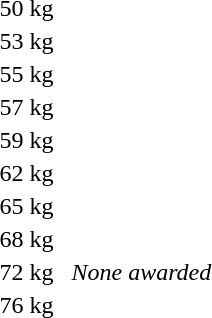<table>
<tr>
<td>50 kg<br></td>
<td></td>
<td></td>
<td></td>
</tr>
<tr>
<td>53 kg<br></td>
<td></td>
<td></td>
<td></td>
</tr>
<tr>
<td>55 kg<br></td>
<td></td>
<td></td>
<td></td>
</tr>
<tr>
<td>57 kg<br></td>
<td></td>
<td></td>
<td></td>
</tr>
<tr>
<td>59 kg<br></td>
<td></td>
<td></td>
<td></td>
</tr>
<tr>
<td>62 kg<br></td>
<td></td>
<td></td>
<td></td>
</tr>
<tr>
<td>65 kg<br></td>
<td></td>
<td></td>
<td></td>
</tr>
<tr>
<td>68 kg<br></td>
<td></td>
<td></td>
<td></td>
</tr>
<tr>
<td>72 kg<br></td>
<td></td>
<td></td>
<td><em>None awarded</em></td>
</tr>
<tr>
<td>76 kg<br></td>
<td></td>
<td></td>
<td></td>
</tr>
</table>
